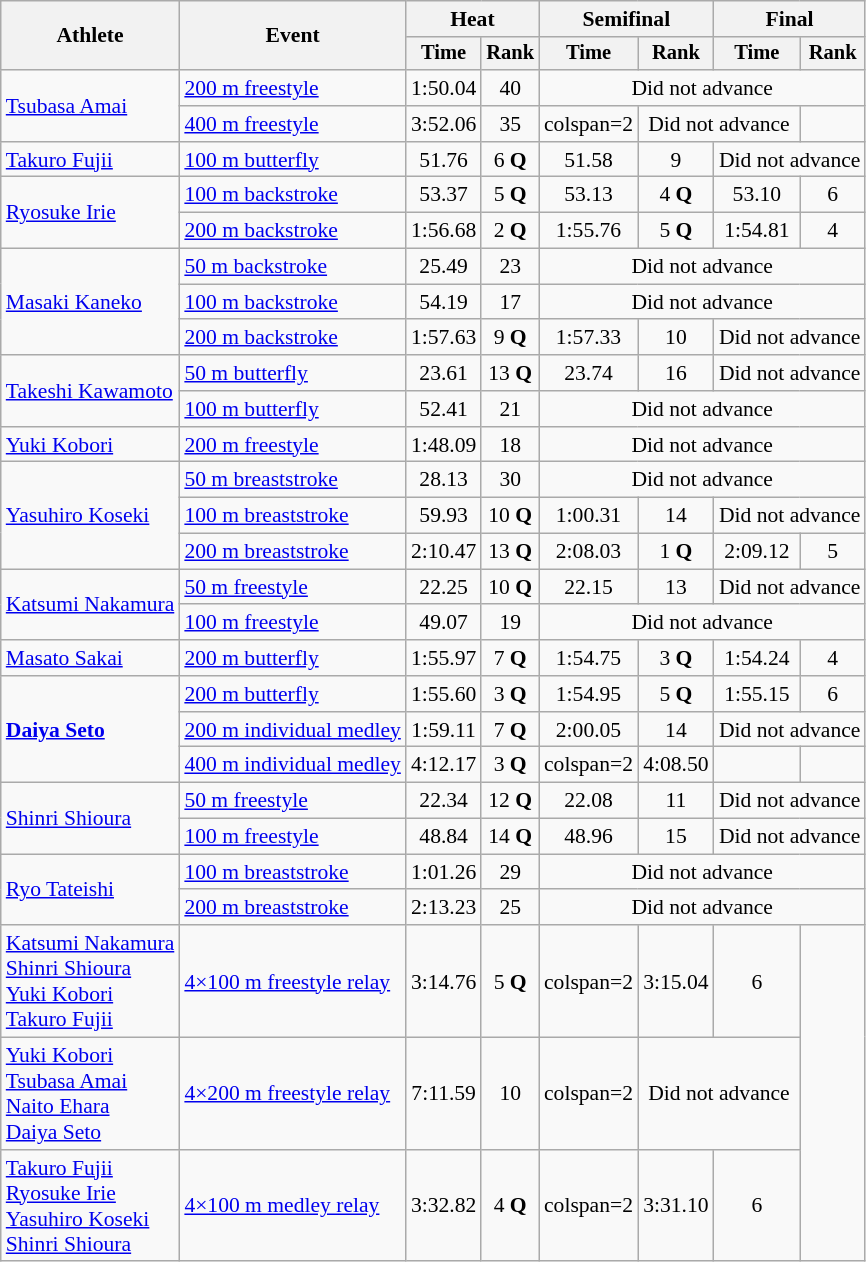<table class=wikitable style="font-size:90%">
<tr>
<th rowspan="2">Athlete</th>
<th rowspan="2">Event</th>
<th colspan="2">Heat</th>
<th colspan="2">Semifinal</th>
<th colspan="2">Final</th>
</tr>
<tr style="font-size:95%">
<th>Time</th>
<th>Rank</th>
<th>Time</th>
<th>Rank</th>
<th>Time</th>
<th>Rank</th>
</tr>
<tr align=center>
<td align=left rowspan=2><a href='#'>Tsubasa Amai</a></td>
<td align=left><a href='#'>200 m freestyle</a></td>
<td>1:50.04</td>
<td>40</td>
<td colspan=4>Did not advance</td>
</tr>
<tr align=center>
<td align=left><a href='#'>400 m freestyle</a></td>
<td>3:52.06</td>
<td>35</td>
<td>colspan=2 </td>
<td colspan=2>Did not advance</td>
</tr>
<tr align=center>
<td align=left><a href='#'>Takuro Fujii</a></td>
<td align=left><a href='#'>100 m butterfly</a></td>
<td>51.76</td>
<td>6 <strong>Q</strong></td>
<td>51.58</td>
<td>9</td>
<td colspan=2>Did not advance</td>
</tr>
<tr align=center>
<td align=left rowspan=2><a href='#'>Ryosuke Irie</a></td>
<td align=left><a href='#'>100 m backstroke</a></td>
<td>53.37</td>
<td>5 <strong>Q</strong></td>
<td>53.13</td>
<td>4 <strong>Q</strong></td>
<td>53.10</td>
<td>6</td>
</tr>
<tr align=center>
<td align=left><a href='#'>200 m backstroke</a></td>
<td>1:56.68</td>
<td>2 <strong>Q</strong></td>
<td>1:55.76</td>
<td>5 <strong>Q</strong></td>
<td>1:54.81</td>
<td>4</td>
</tr>
<tr align=center>
<td align=left rowspan=3><a href='#'>Masaki Kaneko</a></td>
<td align=left><a href='#'>50 m backstroke</a></td>
<td>25.49</td>
<td>23</td>
<td colspan=4>Did not advance</td>
</tr>
<tr align=center>
<td align=left><a href='#'>100 m backstroke</a></td>
<td>54.19</td>
<td>17</td>
<td colspan=4>Did not advance</td>
</tr>
<tr align=center>
<td align=left><a href='#'>200 m backstroke</a></td>
<td>1:57.63</td>
<td>9 <strong>Q</strong></td>
<td>1:57.33</td>
<td>10</td>
<td colspan=2>Did not advance</td>
</tr>
<tr align=center>
<td align=left rowspan=2><a href='#'>Takeshi Kawamoto</a></td>
<td align=left><a href='#'>50 m butterfly</a></td>
<td>23.61</td>
<td>13 <strong>Q</strong></td>
<td>23.74</td>
<td>16</td>
<td colspan=2>Did not advance</td>
</tr>
<tr align=center>
<td align=left><a href='#'>100 m butterfly</a></td>
<td>52.41</td>
<td>21</td>
<td colspan=4>Did not advance</td>
</tr>
<tr align=center>
<td align=left><a href='#'>Yuki Kobori</a></td>
<td align=left><a href='#'>200 m freestyle</a></td>
<td>1:48.09</td>
<td>18</td>
<td colspan=4>Did not advance</td>
</tr>
<tr align=center>
<td align=left rowspan=3><a href='#'>Yasuhiro Koseki</a></td>
<td align=left><a href='#'>50 m breaststroke</a></td>
<td>28.13</td>
<td>30</td>
<td colspan=4>Did not advance</td>
</tr>
<tr align=center>
<td align=left><a href='#'>100 m breaststroke</a></td>
<td>59.93</td>
<td>10 <strong>Q</strong></td>
<td>1:00.31</td>
<td>14</td>
<td colspan=2>Did not advance</td>
</tr>
<tr align=center>
<td align=left><a href='#'>200 m breaststroke</a></td>
<td>2:10.47</td>
<td>13 <strong>Q</strong></td>
<td>2:08.03</td>
<td>1 <strong>Q</strong></td>
<td>2:09.12</td>
<td>5</td>
</tr>
<tr align=center>
<td align=left rowspan=2><a href='#'>Katsumi Nakamura</a></td>
<td align=left><a href='#'>50 m freestyle</a></td>
<td>22.25</td>
<td>10 <strong>Q</strong></td>
<td>22.15</td>
<td>13</td>
<td colspan=2>Did not advance</td>
</tr>
<tr align=center>
<td align=left><a href='#'>100 m freestyle</a></td>
<td>49.07</td>
<td>19</td>
<td colspan=4>Did not advance</td>
</tr>
<tr align=center>
<td align=left><a href='#'>Masato Sakai</a></td>
<td align=left><a href='#'>200 m butterfly</a></td>
<td>1:55.97</td>
<td>7 <strong>Q</strong></td>
<td>1:54.75</td>
<td>3 <strong>Q</strong></td>
<td>1:54.24</td>
<td>4</td>
</tr>
<tr align=center>
<td align=left rowspan=3><strong><a href='#'>Daiya Seto</a></strong></td>
<td align=left><a href='#'>200 m butterfly</a></td>
<td>1:55.60</td>
<td>3 <strong>Q</strong></td>
<td>1:54.95</td>
<td>5 <strong>Q</strong></td>
<td>1:55.15</td>
<td>6</td>
</tr>
<tr align=center>
<td align=left><a href='#'>200 m individual medley</a></td>
<td>1:59.11</td>
<td>7 <strong>Q</strong></td>
<td>2:00.05</td>
<td>14</td>
<td colspan=2>Did not advance</td>
</tr>
<tr align=center>
<td align=left><a href='#'>400 m individual medley</a></td>
<td>4:12.17</td>
<td>3 <strong>Q</strong></td>
<td>colspan=2 </td>
<td>4:08.50</td>
<td></td>
</tr>
<tr align=center>
<td align=left rowspan=2><a href='#'>Shinri Shioura</a></td>
<td align=left><a href='#'>50 m freestyle</a></td>
<td>22.34</td>
<td>12 <strong>Q</strong></td>
<td>22.08</td>
<td>11</td>
<td colspan=2>Did not advance</td>
</tr>
<tr align=center>
<td align=left><a href='#'>100 m freestyle</a></td>
<td>48.84</td>
<td>14 <strong>Q</strong></td>
<td>48.96</td>
<td>15</td>
<td colspan=2>Did not advance</td>
</tr>
<tr align=center>
<td align=left rowspan=2><a href='#'>Ryo Tateishi</a></td>
<td align=left><a href='#'>100 m breaststroke</a></td>
<td>1:01.26</td>
<td>29</td>
<td colspan=4>Did not advance</td>
</tr>
<tr align=center>
<td align=left><a href='#'>200 m breaststroke</a></td>
<td>2:13.23</td>
<td>25</td>
<td colspan=4>Did not advance</td>
</tr>
<tr align=center>
<td align=left><a href='#'>Katsumi Nakamura</a><br><a href='#'>Shinri Shioura</a><br><a href='#'>Yuki Kobori</a><br><a href='#'>Takuro Fujii</a></td>
<td align=left><a href='#'>4×100 m freestyle relay</a></td>
<td>3:14.76</td>
<td>5 <strong>Q</strong></td>
<td>colspan=2 </td>
<td>3:15.04</td>
<td>6</td>
</tr>
<tr align=center>
<td align=left><a href='#'>Yuki Kobori</a><br><a href='#'>Tsubasa Amai</a><br><a href='#'>Naito Ehara</a><br><a href='#'>Daiya Seto</a></td>
<td align=left><a href='#'>4×200 m freestyle relay</a></td>
<td>7:11.59</td>
<td>10</td>
<td>colspan=2 </td>
<td colspan=2>Did not advance</td>
</tr>
<tr align=center>
<td align=left><a href='#'>Takuro Fujii</a><br><a href='#'>Ryosuke Irie</a><br><a href='#'>Yasuhiro Koseki</a><br><a href='#'>Shinri Shioura</a></td>
<td align=left><a href='#'>4×100 m medley relay</a></td>
<td>3:32.82</td>
<td>4 <strong>Q</strong></td>
<td>colspan=2 </td>
<td>3:31.10</td>
<td>6</td>
</tr>
</table>
